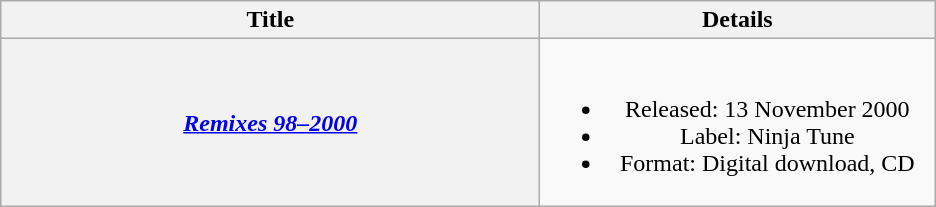<table class="wikitable plainrowheaders" style="text-align:center;">
<tr>
<th scope="col" style="width:22em;">Title</th>
<th scope="col" style="width:16em;">Details</th>
</tr>
<tr>
<th scope="row"><em><a href='#'>Remixes 98–2000</a></em></th>
<td><br><ul><li>Released: 13 November 2000</li><li>Label: Ninja Tune</li><li>Format: Digital download, CD</li></ul></td>
</tr>
</table>
